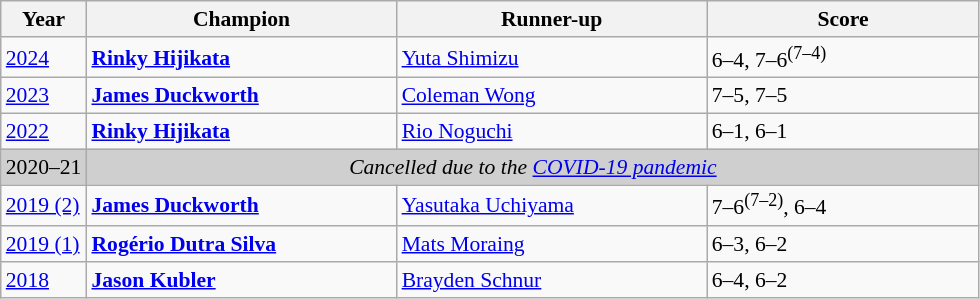<table class="wikitable" style="font-size:90%">
<tr>
<th>Year</th>
<th width="200">Champion</th>
<th width="200">Runner-up</th>
<th width="175">Score</th>
</tr>
<tr>
<td><a href='#'>2024</a></td>
<td> <strong><a href='#'>Rinky Hijikata</a></strong></td>
<td> <a href='#'>Yuta Shimizu</a></td>
<td>6–4, 7–6<sup>(7–4)</sup></td>
</tr>
<tr>
<td><a href='#'>2023</a></td>
<td> <strong><a href='#'>James Duckworth</a></strong></td>
<td> <a href='#'>Coleman Wong</a></td>
<td>7–5, 7–5</td>
</tr>
<tr>
<td><a href='#'>2022</a></td>
<td> <strong><a href='#'>Rinky Hijikata</a></strong></td>
<td> <a href='#'>Rio Noguchi</a></td>
<td>6–1, 6–1</td>
</tr>
<tr>
<td style="background:#cfcfcf">2020–21</td>
<td colspan=3 align=center style="background:#cfcfcf"><em>Cancelled due to the <a href='#'>COVID-19 pandemic</a></em></td>
</tr>
<tr>
<td><a href='#'>2019 (2)</a></td>
<td> <strong><a href='#'>James Duckworth</a></strong></td>
<td> <a href='#'>Yasutaka Uchiyama</a></td>
<td>7–6<sup>(7–2)</sup>, 6–4</td>
</tr>
<tr>
<td><a href='#'>2019 (1)</a></td>
<td> <strong><a href='#'>Rogério Dutra Silva</a></strong></td>
<td> <a href='#'>Mats Moraing</a></td>
<td>6–3, 6–2</td>
</tr>
<tr>
<td><a href='#'>2018</a></td>
<td> <strong><a href='#'>Jason Kubler</a></strong></td>
<td> <a href='#'>Brayden Schnur</a></td>
<td>6–4, 6–2</td>
</tr>
</table>
